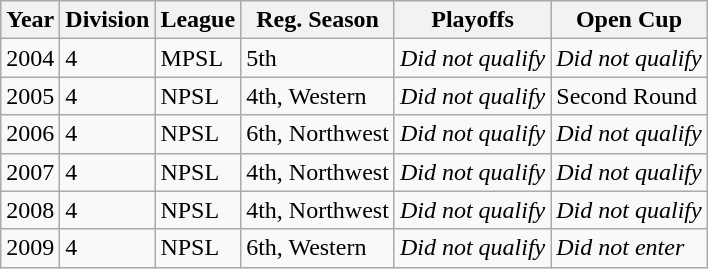<table class="wikitable">
<tr>
<th>Year</th>
<th>Division</th>
<th>League</th>
<th>Reg. Season</th>
<th>Playoffs</th>
<th>Open Cup</th>
</tr>
<tr>
<td>2004</td>
<td>4</td>
<td>MPSL</td>
<td>5th</td>
<td><em>Did not qualify</em></td>
<td><em>Did not qualify</em></td>
</tr>
<tr>
<td>2005</td>
<td>4</td>
<td>NPSL</td>
<td>4th, Western</td>
<td><em>Did not qualify</em></td>
<td>Second Round</td>
</tr>
<tr>
<td>2006</td>
<td>4</td>
<td>NPSL</td>
<td>6th, Northwest</td>
<td><em>Did not qualify</em></td>
<td><em>Did not qualify</em></td>
</tr>
<tr>
<td>2007</td>
<td>4</td>
<td>NPSL</td>
<td>4th, Northwest</td>
<td><em>Did not qualify</em></td>
<td><em>Did not qualify</em></td>
</tr>
<tr>
<td>2008</td>
<td>4</td>
<td>NPSL</td>
<td>4th, Northwest</td>
<td><em>Did not qualify</em></td>
<td><em>Did not qualify</em></td>
</tr>
<tr>
<td>2009</td>
<td>4</td>
<td>NPSL</td>
<td>6th, Western</td>
<td><em>Did not qualify</em></td>
<td><em>Did not enter</em></td>
</tr>
</table>
